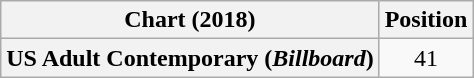<table class="wikitable plainrowheaders" style="text-align:center">
<tr>
<th scope="col">Chart (2018)</th>
<th scope="col">Position</th>
</tr>
<tr>
<th scope="row">US Adult Contemporary (<em>Billboard</em>)</th>
<td>41</td>
</tr>
</table>
